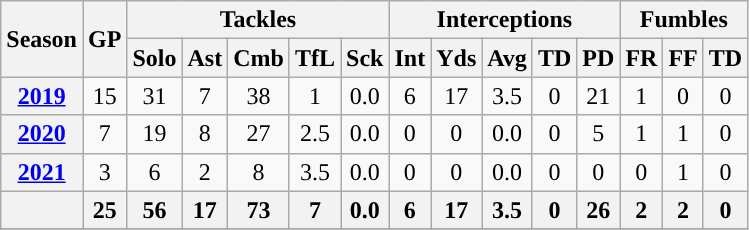<table class="wikitable" style="text-align:center;">
<tr>
<th rowspan="2">Season</th>
<th rowspan="2">GP</th>
<th colspan="5">Tackles</th>
<th colspan="5">Interceptions</th>
<th colspan="3">Fumbles</th>
</tr>
<tr>
<th>Solo</th>
<th>Ast</th>
<th>Cmb</th>
<th>TfL</th>
<th>Sck</th>
<th>Int</th>
<th>Yds</th>
<th>Avg</th>
<th>TD</th>
<th>PD</th>
<th>FR</th>
<th>FF</th>
<th>TD</th>
</tr>
<tr>
<th><a href='#'>2019</a></th>
<td>15</td>
<td>31</td>
<td>7</td>
<td>38</td>
<td>1</td>
<td>0.0</td>
<td>6</td>
<td>17</td>
<td>3.5</td>
<td>0</td>
<td>21</td>
<td>1</td>
<td>0</td>
<td>0</td>
</tr>
<tr>
<th><a href='#'>2020</a></th>
<td>7</td>
<td>19</td>
<td>8</td>
<td>27</td>
<td>2.5</td>
<td>0.0</td>
<td>0</td>
<td>0</td>
<td>0.0</td>
<td>0</td>
<td>5</td>
<td>1</td>
<td>1</td>
<td>0</td>
</tr>
<tr>
<th><a href='#'>2021</a></th>
<td>3</td>
<td>6</td>
<td>2</td>
<td>8</td>
<td>3.5</td>
<td>0.0</td>
<td>0</td>
<td>0</td>
<td>0.0</td>
<td>0</td>
<td>0</td>
<td>0</td>
<td>1</td>
<td>0</td>
</tr>
<tr>
<th></th>
<th>25</th>
<th>56</th>
<th>17</th>
<th>73</th>
<th>7</th>
<th>0.0</th>
<th>6</th>
<th>17</th>
<th>3.5</th>
<th>0</th>
<th>26</th>
<th>2</th>
<th>2</th>
<th>0</th>
</tr>
<tr>
</tr>
</table>
